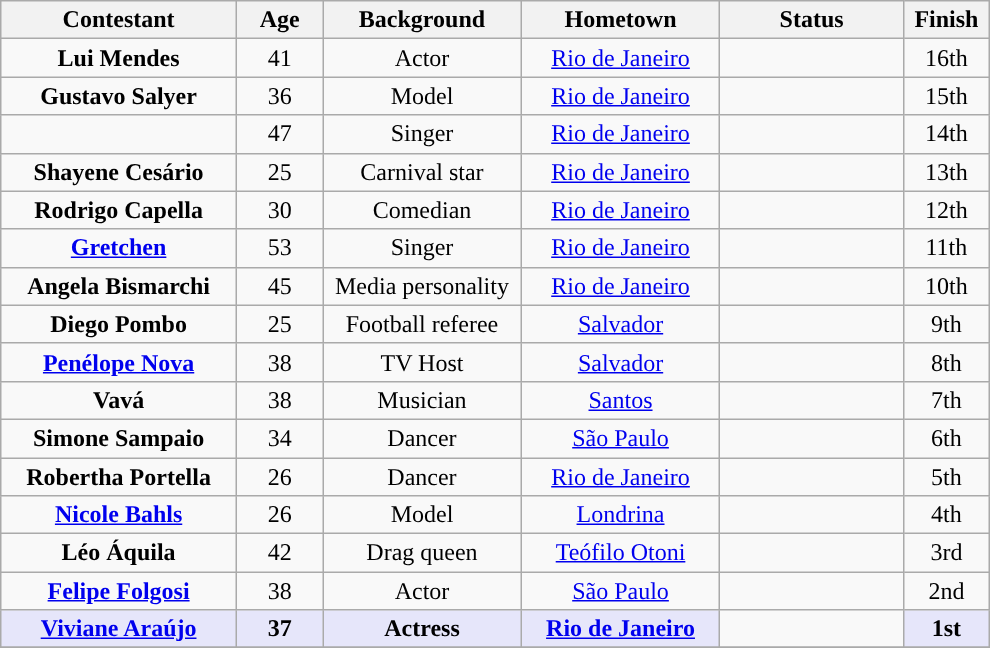<table class= "wikitable sortable" style="text-align: center; margin:auto; align: center">
<tr>
<th width=150>Contestant</th>
<th width=050>Age</th>
<th width=125>Background</th>
<th width=125>Hometown</th>
<th width=115>Status</th>
<th width=050>Finish</th>
</tr>
<tr>
<td><strong>Lui Mendes</strong></td>
<td>41</td>
<td>Actor</td>
<td><a href='#'>Rio de Janeiro</a></td>
<td><br></td>
<td>16th</td>
</tr>
<tr>
<td><strong>Gustavo Salyer</strong></td>
<td>36</td>
<td>Model</td>
<td><a href='#'>Rio de Janeiro</a></td>
<td><br></td>
<td>15th</td>
</tr>
<tr>
<td></td>
<td>47</td>
<td>Singer</td>
<td><a href='#'>Rio de Janeiro</a></td>
<td><br></td>
<td>14th</td>
</tr>
<tr>
<td><strong>Shayene Cesário</strong></td>
<td>25</td>
<td>Carnival star</td>
<td><a href='#'>Rio de Janeiro</a></td>
<td><br></td>
<td>13th</td>
</tr>
<tr>
<td><strong>Rodrigo Capella</strong></td>
<td>30</td>
<td>Comedian</td>
<td><a href='#'>Rio de Janeiro</a></td>
<td><br></td>
<td>12th</td>
</tr>
<tr>
<td><strong><a href='#'>Gretchen</a></strong></td>
<td>53</td>
<td>Singer</td>
<td><a href='#'>Rio de Janeiro</a></td>
<td><br></td>
<td>11th</td>
</tr>
<tr>
<td><strong>Angela Bismarchi</strong></td>
<td>45</td>
<td>Media personality</td>
<td><a href='#'>Rio de Janeiro</a></td>
<td><br></td>
<td>10th</td>
</tr>
<tr>
<td><strong>Diego Pombo</strong></td>
<td>25</td>
<td>Football referee</td>
<td><a href='#'>Salvador</a></td>
<td><br></td>
<td>9th</td>
</tr>
<tr>
<td><strong><a href='#'>Penélope Nova</a></strong></td>
<td>38</td>
<td>TV Host</td>
<td><a href='#'>Salvador</a></td>
<td><br></td>
<td>8th</td>
</tr>
<tr>
<td><strong>Vavá</strong></td>
<td>38</td>
<td>Musician</td>
<td><a href='#'>Santos</a></td>
<td><br></td>
<td>7th</td>
</tr>
<tr>
<td><strong>Simone Sampaio</strong></td>
<td>34</td>
<td>Dancer</td>
<td><a href='#'>São Paulo</a></td>
<td><br></td>
<td>6th</td>
</tr>
<tr>
<td><strong>Robertha Portella</strong></td>
<td>26</td>
<td>Dancer</td>
<td><a href='#'>Rio de Janeiro</a></td>
<td><br></td>
<td>5th</td>
</tr>
<tr>
<td><strong><a href='#'>Nicole Bahls</a></strong></td>
<td>26</td>
<td>Model</td>
<td><a href='#'>Londrina</a></td>
<td><br></td>
<td>4th</td>
</tr>
<tr>
<td><strong>Léo Áquila</strong></td>
<td>42</td>
<td>Drag queen</td>
<td><a href='#'>Teófilo Otoni</a></td>
<td><br></td>
<td>3rd</td>
</tr>
<tr>
<td><strong><a href='#'>Felipe Folgosi</a></strong></td>
<td>38</td>
<td>Actor</td>
<td><a href='#'>São Paulo</a></td>
<td><br></td>
<td>2nd</td>
</tr>
<tr>
<td bgcolor="E6E6FA" nowrap><strong><a href='#'>Viviane Araújo</a></strong></td>
<td bgcolor="E6E6FA"><strong>37</strong></td>
<td bgcolor="E6E6FA"><strong>Actress</strong></td>
<td bgcolor="E6E6FA"><strong><a href='#'>Rio de Janeiro</a></strong></td>
<td><br></td>
<td bgcolor="E6E6FA"><strong>1st</strong></td>
</tr>
<tr>
</tr>
</table>
